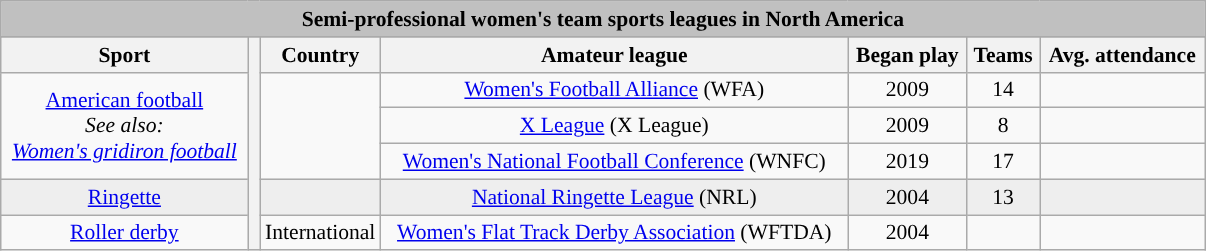<table class="wikitable" style="text-align:left; font-size:90%;">
<tr>
<th colspan=7 style="background:silver;">Semi-professional women's team sports leagues in North America</th>
</tr>
<tr align="center" style="font-weight:bold; background-color:#dddddd;" |>
</tr>
<tr align="center">
<th>Sport</th>
<th width=1% rowspan=6 bgcolor=ffffff></th>
<th width=10%>Country</th>
<th>Amateur league</th>
<th>Began play</th>
<th>Teams</th>
<th>Avg. attendance</th>
</tr>
<tr align="Center">
<td rowspan=3><a href='#'>American football</a><br><em>See also:<br><a href='#'>Women's gridiron football</a></em></td>
<td rowspan=3></td>
<td><a href='#'>Women's Football Alliance</a> (WFA)</td>
<td>2009</td>
<td>14</td>
<td></td>
</tr>
<tr align=center>
<td><a href='#'>X League</a> (X League)</td>
<td>2009</td>
<td>8</td>
<td></td>
</tr>
<tr align=center>
<td><a href='#'>Women's National Football Conference</a> (WNFC)</td>
<td>2019</td>
<td>17</td>
<td></td>
</tr>
<tr align="Center" bgcolor=#eeeeee>
<td><a href='#'>Ringette</a></td>
<td></td>
<td><a href='#'>National Ringette League</a> (NRL)</td>
<td>2004</td>
<td>13</td>
<td></td>
</tr>
<tr align="Center">
<td><a href='#'>Roller derby</a></td>
<td>International</td>
<td><a href='#'>Women's Flat Track Derby Association</a> (WFTDA)</td>
<td>2004</td>
<td></td>
<td></td>
</tr>
</table>
